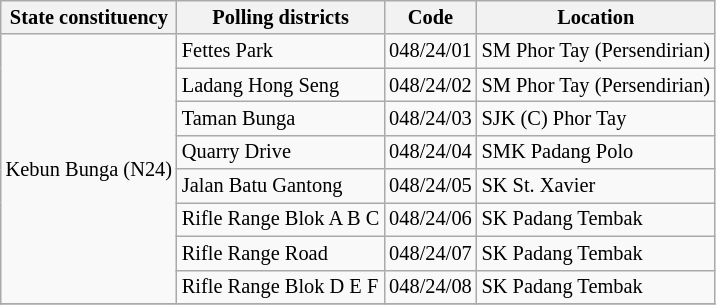<table class="wikitable sortable mw-collapsible" style="white-space:nowrap;font-size:85%">
<tr>
<th>State constituency</th>
<th>Polling districts</th>
<th>Code</th>
<th>Location</th>
</tr>
<tr>
<td rowspan="8">Kebun Bunga (N24)</td>
<td>Fettes Park</td>
<td>048/24/01</td>
<td>SM Phor Tay (Persendirian)</td>
</tr>
<tr>
<td>Ladang Hong Seng</td>
<td>048/24/02</td>
<td>SM Phor Tay (Persendirian)</td>
</tr>
<tr>
<td>Taman Bunga</td>
<td>048/24/03</td>
<td>SJK (C) Phor Tay</td>
</tr>
<tr>
<td>Quarry Drive</td>
<td>048/24/04</td>
<td>SMK Padang Polo</td>
</tr>
<tr>
<td>Jalan Batu Gantong</td>
<td>048/24/05</td>
<td>SK St. Xavier</td>
</tr>
<tr>
<td>Rifle Range Blok A B C</td>
<td>048/24/06</td>
<td>SK Padang Tembak</td>
</tr>
<tr>
<td>Rifle Range Road</td>
<td>048/24/07</td>
<td>SK Padang Tembak</td>
</tr>
<tr>
<td>Rifle Range Blok D E F</td>
<td>048/24/08</td>
<td>SK Padang Tembak</td>
</tr>
<tr>
</tr>
</table>
